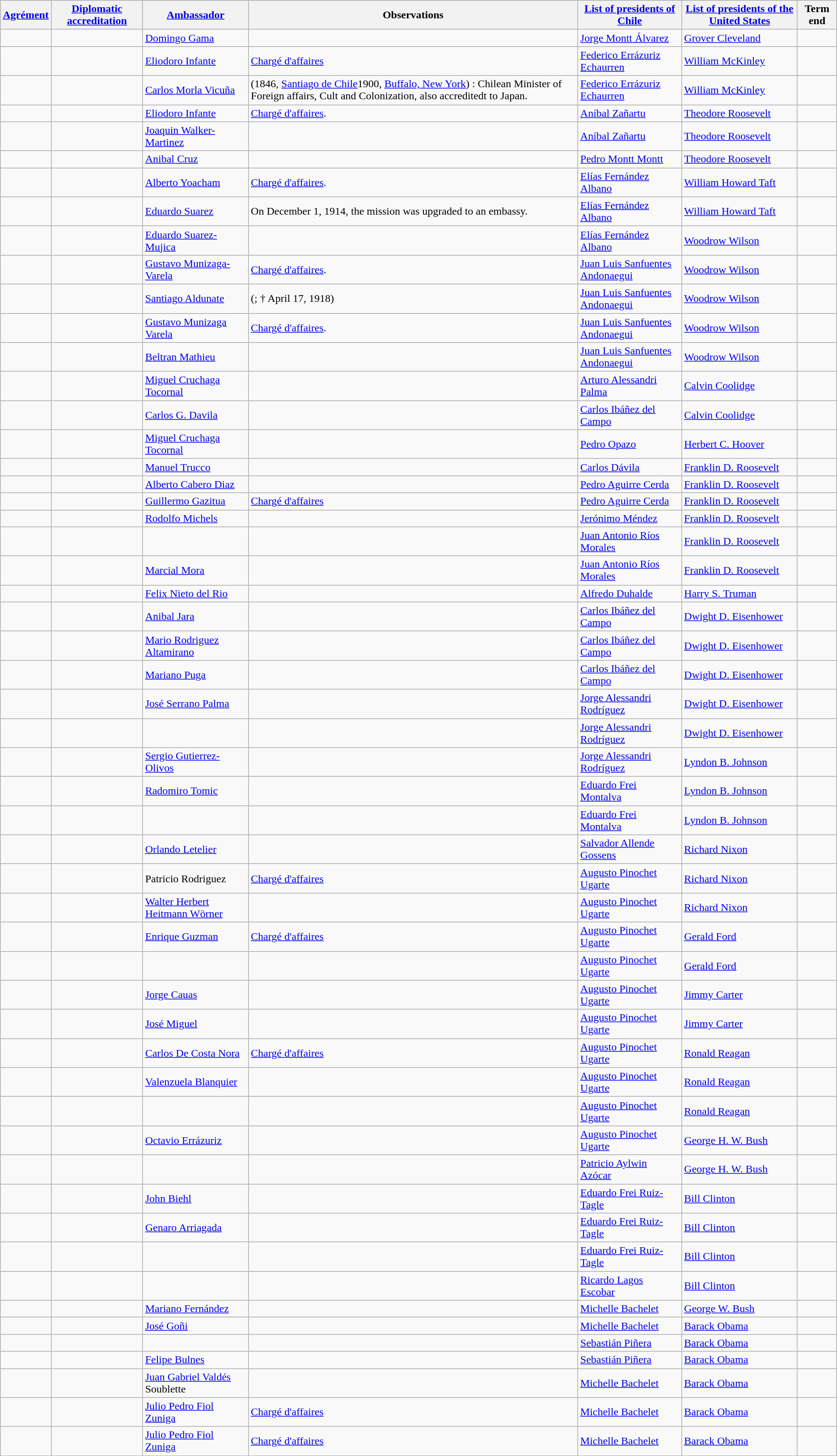<table class="wikitable sortable">
<tr>
<th><a href='#'>Agrément</a></th>
<th><a href='#'>Diplomatic accreditation</a></th>
<th><a href='#'>Ambassador</a></th>
<th>Observations</th>
<th><a href='#'>List of presidents of Chile</a></th>
<th><a href='#'>List of presidents of the United States</a></th>
<th>Term end</th>
</tr>
<tr>
<td></td>
<td></td>
<td><a href='#'>Domingo Gama</a></td>
<td></td>
<td><a href='#'>Jorge Montt Álvarez</a></td>
<td><a href='#'>Grover Cleveland</a></td>
<td></td>
</tr>
<tr>
<td></td>
<td></td>
<td><a href='#'>Eliodoro Infante</a></td>
<td><a href='#'>Chargé d'affaires</a></td>
<td><a href='#'>Federico Errázuriz Echaurren</a></td>
<td><a href='#'>William McKinley</a></td>
<td></td>
</tr>
<tr>
<td></td>
<td></td>
<td><a href='#'>Carlos Morla Vicuña</a></td>
<td>(1846, <a href='#'>Santiago de Chile</a>1900, <a href='#'>Buffalo, New York</a>)  :  Chilean Minister of Foreign affairs, Cult and Colonization, also accreditedt to Japan.</td>
<td><a href='#'>Federico Errázuriz Echaurren</a></td>
<td><a href='#'>William McKinley</a></td>
<td></td>
</tr>
<tr>
<td></td>
<td></td>
<td><a href='#'>Eliodoro Infante</a></td>
<td><a href='#'>Chargé d'affaires</a>.</td>
<td><a href='#'>Aníbal Zañartu</a></td>
<td><a href='#'>Theodore Roosevelt</a></td>
<td></td>
</tr>
<tr>
<td></td>
<td></td>
<td><a href='#'>Joaquin Walker-Martinez</a></td>
<td></td>
<td><a href='#'>Aníbal Zañartu</a></td>
<td><a href='#'>Theodore Roosevelt</a></td>
<td></td>
</tr>
<tr>
<td></td>
<td></td>
<td><a href='#'>Anibal Cruz</a></td>
<td></td>
<td><a href='#'>Pedro Montt Montt</a></td>
<td><a href='#'>Theodore Roosevelt</a></td>
<td></td>
</tr>
<tr>
<td></td>
<td></td>
<td><a href='#'>Alberto Yoacham</a></td>
<td><a href='#'>Chargé d'affaires</a>.</td>
<td><a href='#'>Elías Fernández Albano</a></td>
<td><a href='#'>William Howard Taft</a></td>
<td></td>
</tr>
<tr>
<td></td>
<td></td>
<td><a href='#'>Eduardo Suarez</a></td>
<td>On December 1, 1914, the mission was upgraded to an embassy.</td>
<td><a href='#'>Elías Fernández Albano</a></td>
<td><a href='#'>William Howard Taft</a></td>
<td></td>
</tr>
<tr>
<td></td>
<td></td>
<td><a href='#'>Eduardo Suarez-Mujica</a></td>
<td></td>
<td><a href='#'>Elías Fernández Albano</a></td>
<td><a href='#'>Woodrow Wilson</a></td>
<td></td>
</tr>
<tr>
<td></td>
<td></td>
<td><a href='#'>Gustavo Munizaga-Varela</a></td>
<td><a href='#'>Chargé d'affaires</a>.</td>
<td><a href='#'>Juan Luis Sanfuentes Andonaegui</a></td>
<td><a href='#'>Woodrow Wilson</a></td>
<td></td>
</tr>
<tr>
<td></td>
<td></td>
<td><a href='#'>Santiago Aldunate</a></td>
<td>(; †  April 17, 1918)</td>
<td><a href='#'>Juan Luis Sanfuentes Andonaegui</a></td>
<td><a href='#'>Woodrow Wilson</a></td>
<td></td>
</tr>
<tr>
<td></td>
<td></td>
<td><a href='#'>Gustavo Munizaga Varela</a></td>
<td><a href='#'>Chargé d'affaires</a>.</td>
<td><a href='#'>Juan Luis Sanfuentes Andonaegui</a></td>
<td><a href='#'>Woodrow Wilson</a></td>
<td></td>
</tr>
<tr>
<td></td>
<td></td>
<td><a href='#'>Beltran Mathieu</a></td>
<td></td>
<td><a href='#'>Juan Luis Sanfuentes Andonaegui</a></td>
<td><a href='#'>Woodrow Wilson</a></td>
<td></td>
</tr>
<tr>
<td></td>
<td></td>
<td><a href='#'>Miguel Cruchaga Tocornal</a></td>
<td></td>
<td><a href='#'>Arturo Alessandri Palma</a></td>
<td><a href='#'>Calvin Coolidge</a></td>
<td></td>
</tr>
<tr>
<td></td>
<td></td>
<td><a href='#'>Carlos G. Davila</a></td>
<td></td>
<td><a href='#'>Carlos Ibáñez del Campo</a></td>
<td><a href='#'>Calvin Coolidge</a></td>
<td></td>
</tr>
<tr>
<td></td>
<td></td>
<td><a href='#'>Miguel Cruchaga Tocornal</a></td>
<td></td>
<td><a href='#'>Pedro Opazo</a></td>
<td><a href='#'>Herbert C. Hoover</a></td>
<td></td>
</tr>
<tr>
<td></td>
<td></td>
<td><a href='#'>Manuel Trucco</a></td>
<td></td>
<td><a href='#'>Carlos Dávila</a></td>
<td><a href='#'>Franklin D. Roosevelt</a></td>
<td></td>
</tr>
<tr>
<td></td>
<td></td>
<td><a href='#'>Alberto Cabero Diaz</a></td>
<td></td>
<td><a href='#'>Pedro Aguirre Cerda</a></td>
<td><a href='#'>Franklin D. Roosevelt</a></td>
<td></td>
</tr>
<tr>
<td></td>
<td></td>
<td><a href='#'>Guillermo Gazitua</a></td>
<td><a href='#'>Chargé d'affaires</a></td>
<td><a href='#'>Pedro Aguirre Cerda</a></td>
<td><a href='#'>Franklin D. Roosevelt</a></td>
<td></td>
</tr>
<tr>
<td></td>
<td></td>
<td><a href='#'>Rodolfo Michels</a></td>
<td></td>
<td><a href='#'>Jerónimo Méndez</a></td>
<td><a href='#'>Franklin D. Roosevelt</a></td>
<td></td>
</tr>
<tr>
<td></td>
<td></td>
<td></td>
<td></td>
<td><a href='#'>Juan Antonio Ríos Morales</a></td>
<td><a href='#'>Franklin D. Roosevelt</a></td>
<td></td>
</tr>
<tr>
<td></td>
<td></td>
<td><a href='#'>Marcial Mora</a></td>
<td></td>
<td><a href='#'>Juan Antonio Ríos Morales</a></td>
<td><a href='#'>Franklin D. Roosevelt</a></td>
<td></td>
</tr>
<tr>
<td></td>
<td></td>
<td><a href='#'>Felix Nieto del Rio</a></td>
<td></td>
<td><a href='#'>Alfredo Duhalde</a></td>
<td><a href='#'>Harry S. Truman</a></td>
<td></td>
</tr>
<tr>
<td></td>
<td></td>
<td><a href='#'>Anibal Jara</a></td>
<td></td>
<td><a href='#'>Carlos Ibáñez del Campo</a></td>
<td><a href='#'>Dwight D. Eisenhower</a></td>
<td></td>
</tr>
<tr>
<td></td>
<td></td>
<td><a href='#'>Mario Rodriguez Altamirano</a></td>
<td></td>
<td><a href='#'>Carlos Ibáñez del Campo</a></td>
<td><a href='#'>Dwight D. Eisenhower</a></td>
<td></td>
</tr>
<tr>
<td></td>
<td></td>
<td><a href='#'>Mariano Puga</a></td>
<td></td>
<td><a href='#'>Carlos Ibáñez del Campo</a></td>
<td><a href='#'>Dwight D. Eisenhower</a></td>
<td></td>
</tr>
<tr>
<td></td>
<td></td>
<td><a href='#'>José Serrano Palma</a></td>
<td></td>
<td><a href='#'>Jorge Alessandri Rodríguez</a></td>
<td><a href='#'>Dwight D. Eisenhower</a></td>
<td></td>
</tr>
<tr>
<td></td>
<td></td>
<td></td>
<td></td>
<td><a href='#'>Jorge Alessandri Rodríguez</a></td>
<td><a href='#'>Dwight D. Eisenhower</a></td>
<td></td>
</tr>
<tr>
<td></td>
<td></td>
<td><a href='#'>Sergio Gutierrez-Olivos</a></td>
<td></td>
<td><a href='#'>Jorge Alessandri Rodríguez</a></td>
<td><a href='#'>Lyndon B. Johnson</a></td>
<td></td>
</tr>
<tr>
<td></td>
<td></td>
<td><a href='#'>Radomiro Tomic</a></td>
<td></td>
<td><a href='#'>Eduardo Frei Montalva</a></td>
<td><a href='#'>Lyndon B. Johnson</a></td>
<td></td>
</tr>
<tr>
<td></td>
<td></td>
<td></td>
<td></td>
<td><a href='#'>Eduardo Frei Montalva</a></td>
<td><a href='#'>Lyndon B. Johnson</a></td>
<td></td>
</tr>
<tr>
<td></td>
<td></td>
<td><a href='#'>Orlando Letelier</a></td>
<td></td>
<td><a href='#'>Salvador Allende Gossens</a></td>
<td><a href='#'>Richard Nixon</a></td>
<td></td>
</tr>
<tr>
<td></td>
<td></td>
<td>Patricio Rodriguez</td>
<td><a href='#'>Chargé d'affaires</a></td>
<td><a href='#'>Augusto Pinochet Ugarte</a></td>
<td><a href='#'>Richard Nixon</a></td>
<td></td>
</tr>
<tr>
<td></td>
<td></td>
<td><a href='#'>Walter Herbert Heitmann Wörner</a></td>
<td></td>
<td><a href='#'>Augusto Pinochet Ugarte</a></td>
<td><a href='#'>Richard Nixon</a></td>
<td></td>
</tr>
<tr>
<td></td>
<td></td>
<td><a href='#'>Enrique Guzman</a></td>
<td><a href='#'>Chargé d'affaires</a></td>
<td><a href='#'>Augusto Pinochet Ugarte</a></td>
<td><a href='#'>Gerald Ford</a></td>
<td></td>
</tr>
<tr>
<td></td>
<td></td>
<td></td>
<td></td>
<td><a href='#'>Augusto Pinochet Ugarte</a></td>
<td><a href='#'>Gerald Ford</a></td>
<td></td>
</tr>
<tr>
<td></td>
<td></td>
<td><a href='#'>Jorge Cauas</a></td>
<td></td>
<td><a href='#'>Augusto Pinochet Ugarte</a></td>
<td><a href='#'>Jimmy Carter</a></td>
<td></td>
</tr>
<tr>
<td></td>
<td></td>
<td><a href='#'>José Miguel</a></td>
<td></td>
<td><a href='#'>Augusto Pinochet Ugarte</a></td>
<td><a href='#'>Jimmy Carter</a></td>
<td></td>
</tr>
<tr>
<td></td>
<td></td>
<td><a href='#'>Carlos De Costa Nora</a></td>
<td><a href='#'>Chargé d'affaires</a></td>
<td><a href='#'>Augusto Pinochet Ugarte</a></td>
<td><a href='#'>Ronald Reagan</a></td>
<td></td>
</tr>
<tr>
<td></td>
<td></td>
<td><a href='#'>Valenzuela Blanquier</a></td>
<td></td>
<td><a href='#'>Augusto Pinochet Ugarte</a></td>
<td><a href='#'>Ronald Reagan</a></td>
<td></td>
</tr>
<tr>
<td></td>
<td></td>
<td></td>
<td></td>
<td><a href='#'>Augusto Pinochet Ugarte</a></td>
<td><a href='#'>Ronald Reagan</a></td>
<td></td>
</tr>
<tr>
<td></td>
<td></td>
<td><a href='#'>Octavio Errázuriz</a></td>
<td></td>
<td><a href='#'>Augusto Pinochet Ugarte</a></td>
<td><a href='#'>George H. W. Bush</a></td>
<td></td>
</tr>
<tr>
<td></td>
<td></td>
<td></td>
<td></td>
<td><a href='#'>Patricio Aylwin Azócar</a></td>
<td><a href='#'>George H. W. Bush</a></td>
<td></td>
</tr>
<tr>
<td></td>
<td></td>
<td><a href='#'>John Biehl</a></td>
<td></td>
<td><a href='#'>Eduardo Frei Ruiz-Tagle</a></td>
<td><a href='#'>Bill Clinton</a></td>
<td></td>
</tr>
<tr>
<td></td>
<td></td>
<td><a href='#'>Genaro Arriagada</a></td>
<td></td>
<td><a href='#'>Eduardo Frei Ruiz-Tagle</a></td>
<td><a href='#'>Bill Clinton</a></td>
<td></td>
</tr>
<tr>
<td></td>
<td></td>
<td></td>
<td></td>
<td><a href='#'>Eduardo Frei Ruiz-Tagle</a></td>
<td><a href='#'>Bill Clinton</a></td>
<td></td>
</tr>
<tr>
<td></td>
<td></td>
<td></td>
<td></td>
<td><a href='#'>Ricardo Lagos Escobar</a></td>
<td><a href='#'>Bill Clinton</a></td>
<td></td>
</tr>
<tr>
<td></td>
<td></td>
<td><a href='#'>Mariano Fernández</a></td>
<td></td>
<td><a href='#'>Michelle Bachelet</a></td>
<td><a href='#'>George W. Bush</a></td>
<td></td>
</tr>
<tr>
<td></td>
<td></td>
<td><a href='#'>José Goñi</a></td>
<td></td>
<td><a href='#'>Michelle Bachelet</a></td>
<td><a href='#'>Barack Obama</a></td>
<td></td>
</tr>
<tr>
<td></td>
<td></td>
<td></td>
<td></td>
<td><a href='#'>Sebastián Piñera</a></td>
<td><a href='#'>Barack Obama</a></td>
<td></td>
</tr>
<tr>
<td></td>
<td></td>
<td><a href='#'>Felipe Bulnes</a></td>
<td></td>
<td><a href='#'>Sebastián Piñera</a></td>
<td><a href='#'>Barack Obama</a></td>
<td></td>
</tr>
<tr>
<td></td>
<td></td>
<td><a href='#'>Juan Gabriel Valdés</a> Soublette</td>
<td></td>
<td><a href='#'>Michelle Bachelet</a></td>
<td><a href='#'>Barack Obama</a></td>
<td></td>
</tr>
<tr>
<td></td>
<td></td>
<td><a href='#'>Julio Pedro Fiol Zuniga</a></td>
<td><a href='#'>Chargé d'affaires</a></td>
<td><a href='#'>Michelle Bachelet</a></td>
<td><a href='#'>Barack Obama</a></td>
<td></td>
</tr>
<tr>
<td></td>
<td></td>
<td><a href='#'>Julio Pedro Fiol Zuniga</a></td>
<td><a href='#'>Chargé d'affaires</a></td>
<td><a href='#'>Michelle Bachelet</a></td>
<td><a href='#'>Barack Obama</a></td>
<td></td>
</tr>
</table>
